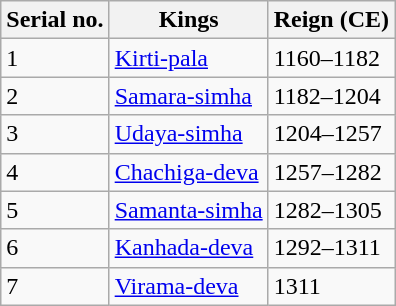<table class="wikitable">
<tr>
<th>Serial no.</th>
<th>Kings</th>
<th>Reign (CE)</th>
</tr>
<tr>
<td>1</td>
<td><a href='#'>Kirti-pala</a></td>
<td>1160–1182</td>
</tr>
<tr>
<td>2</td>
<td><a href='#'>Samara-simha</a></td>
<td>1182–1204</td>
</tr>
<tr>
<td>3</td>
<td><a href='#'>Udaya-simha</a></td>
<td>1204–1257</td>
</tr>
<tr>
<td>4</td>
<td><a href='#'>Chachiga-deva</a></td>
<td>1257–1282</td>
</tr>
<tr>
<td>5</td>
<td><a href='#'>Samanta-simha</a></td>
<td>1282–1305</td>
</tr>
<tr>
<td>6</td>
<td><a href='#'>Kanhada-deva</a></td>
<td>1292–1311</td>
</tr>
<tr>
<td>7</td>
<td><a href='#'>Virama-deva</a></td>
<td>1311</td>
</tr>
</table>
